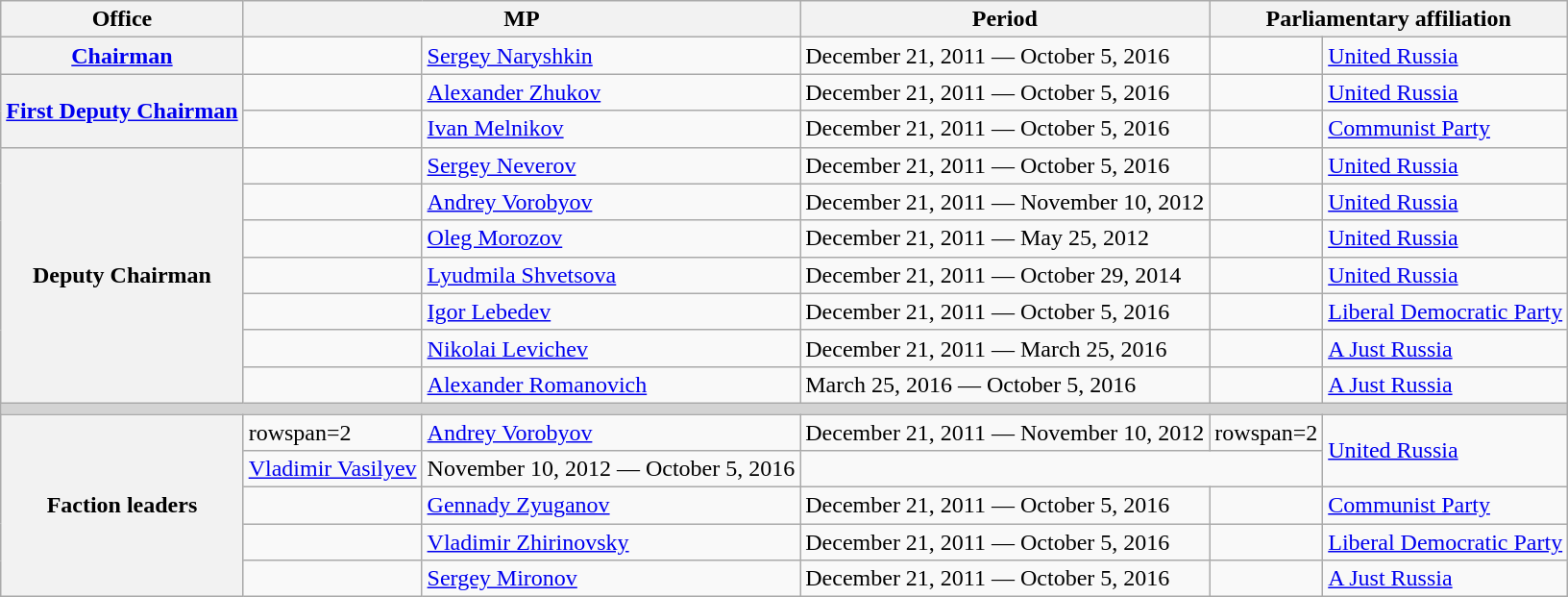<table class=wikitable>
<tr>
<th>Office</th>
<th colspan=2>MP</th>
<th>Period</th>
<th colspan=2>Parliamentary affiliation</th>
</tr>
<tr>
<th><a href='#'>Chairman</a></th>
<td></td>
<td><a href='#'>Sergey Naryshkin</a></td>
<td>December 21, 2011 — October 5, 2016</td>
<td></td>
<td><a href='#'>United Russia</a></td>
</tr>
<tr>
<th rowspan=2><a href='#'>First Deputy Chairman</a></th>
<td></td>
<td><a href='#'>Alexander Zhukov</a></td>
<td>December 21, 2011 — October 5, 2016</td>
<td></td>
<td><a href='#'>United Russia</a></td>
</tr>
<tr>
<td></td>
<td><a href='#'>Ivan Melnikov</a></td>
<td>December 21, 2011 — October 5, 2016</td>
<td></td>
<td><a href='#'>Communist Party</a></td>
</tr>
<tr>
<th rowspan=7>Deputy Chairman</th>
<td></td>
<td><a href='#'>Sergey Neverov</a></td>
<td>December 21, 2011 — October 5, 2016</td>
<td></td>
<td><a href='#'>United Russia</a></td>
</tr>
<tr>
<td></td>
<td><a href='#'>Andrey Vorobyov</a></td>
<td>December 21, 2011 — November 10, 2012</td>
<td></td>
<td><a href='#'>United Russia</a></td>
</tr>
<tr>
<td></td>
<td><a href='#'>Oleg Morozov</a></td>
<td>December 21, 2011 — May 25, 2012</td>
<td></td>
<td><a href='#'>United Russia</a></td>
</tr>
<tr>
<td></td>
<td><a href='#'>Lyudmila Shvetsova</a></td>
<td>December 21, 2011 — October 29, 2014</td>
<td></td>
<td><a href='#'>United Russia</a></td>
</tr>
<tr>
<td></td>
<td><a href='#'>Igor Lebedev</a></td>
<td>December 21, 2011 — October 5, 2016</td>
<td></td>
<td><a href='#'>Liberal Democratic Party</a></td>
</tr>
<tr>
<td></td>
<td><a href='#'>Nikolai Levichev</a></td>
<td>December 21, 2011 — March 25, 2016</td>
<td></td>
<td><a href='#'>A Just Russia</a></td>
</tr>
<tr>
<td></td>
<td><a href='#'>Alexander Romanovich</a></td>
<td>March 25, 2016 — October 5, 2016</td>
<td></td>
<td><a href='#'>A Just Russia</a></td>
</tr>
<tr>
<td colspan=7; bgcolor="lightgrey"></td>
</tr>
<tr>
<th rowspan=6>Faction leaders</th>
<td>rowspan=2 </td>
<td><a href='#'>Andrey Vorobyov</a></td>
<td>December 21, 2011 — November 10, 2012</td>
<td>rowspan=2 </td>
<td rowspan=2><a href='#'>United Russia</a></td>
</tr>
<tr>
<td><a href='#'>Vladimir Vasilyev</a></td>
<td>November 10, 2012 — October 5, 2016</td>
</tr>
<tr>
<td></td>
<td><a href='#'>Gennady Zyuganov</a></td>
<td>December 21, 2011 — October 5, 2016</td>
<td></td>
<td><a href='#'>Communist Party</a></td>
</tr>
<tr>
<td></td>
<td><a href='#'>Vladimir Zhirinovsky</a></td>
<td>December 21, 2011 — October 5, 2016</td>
<td></td>
<td><a href='#'>Liberal Democratic Party</a></td>
</tr>
<tr>
<td></td>
<td><a href='#'>Sergey Mironov</a></td>
<td>December 21, 2011 — October 5, 2016</td>
<td></td>
<td><a href='#'>A Just Russia</a></td>
</tr>
</table>
